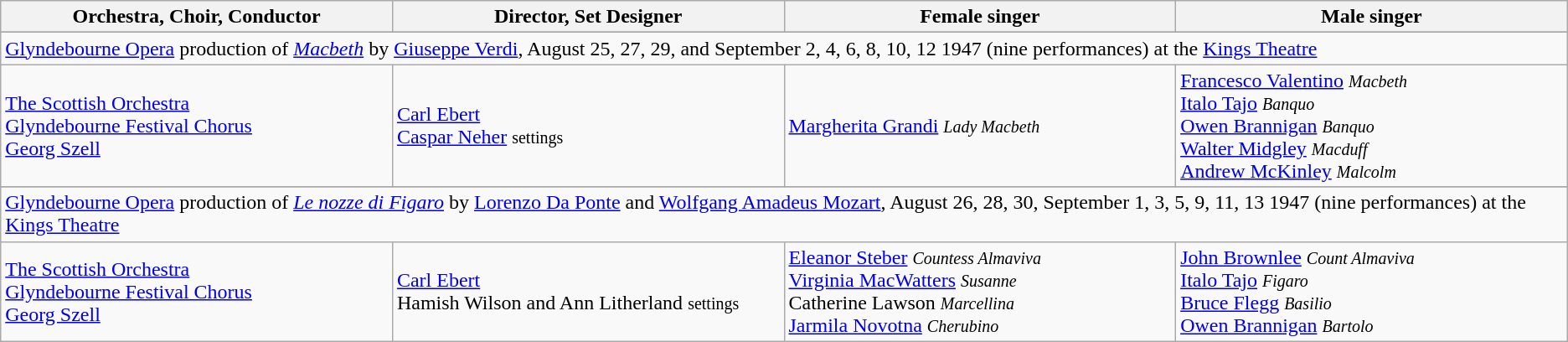<table class="wikitable toptextcells">
<tr class="hintergrundfarbe5">
<th style="width:25%;">Orchestra, Choir, Conductor</th>
<th style="width:25%;">Director, Set Designer</th>
<th style="width:25%;">Female singer</th>
<th style="width:25%;">Male singer</th>
</tr>
<tr>
</tr>
<tr class="hintergrundfarbe8">
<td colspan="9"><a href='#'>Glyndebourne Opera</a> production of <em><a href='#'>Macbeth</a></em> by <a href='#'>Giuseppe Verdi</a>, August 25, 27, 29, and September 2, 4, 6, 8, 10, 12 1947 (nine performances) at the <a href='#'>Kings Theatre</a></td>
</tr>
<tr>
<td><a href='#'>The Scottish Orchestra</a><br><a href='#'>Glyndebourne Festival Chorus</a><br><a href='#'>Georg Szell</a></td>
<td><a href='#'>Carl Ebert</a><br><a href='#'>Caspar Neher</a> <small>settings</small></td>
<td><a href='#'>Margherita Grandi</a> <small><em>Lady Macbeth</em></small></td>
<td><a href='#'>Francesco Valentino</a> <small><em>Macbeth</em></small><br><a href='#'>Italo Tajo</a> <small><em>Banquo</em></small><br><a href='#'>Owen Brannigan</a> <small><em>Banquo</em></small><br><a href='#'>Walter Midgley</a> <small><em>Macduff</em></small><br><a href='#'>Andrew McKinley</a> <small><em>Malcolm</em></small></td>
</tr>
<tr>
</tr>
<tr class="hintergrundfarbe8">
<td colspan="9"><a href='#'>Glyndebourne Opera</a> production of <em><a href='#'>Le nozze di Figaro</a></em> by <a href='#'>Lorenzo Da Ponte</a> and <a href='#'>Wolfgang Amadeus Mozart</a>, August 26, 28, 30, September 1, 3, 5, 9, 11, 13 1947 (nine performances) at the <a href='#'>Kings Theatre</a></td>
</tr>
<tr>
<td><a href='#'>The Scottish Orchestra</a><br><a href='#'>Glyndebourne Festival Chorus</a><br><a href='#'>Georg Szell</a></td>
<td><a href='#'>Carl Ebert</a><br>Hamish Wilson and Ann Litherland <small>settings</small></td>
<td><a href='#'>Eleanor Steber</a> <small><em>Countess Almaviva</em></small><br><a href='#'>Virginia MacWatters</a> <small><em>Susanne</em></small><br>Catherine Lawson <small><em>Marcellina</em></small><br><a href='#'>Jarmila Novotna</a> <small><em>Cherubino</em></small></td>
<td><a href='#'>John Brownlee</a> <small><em> Count Almaviva</em></small><br><a href='#'>Italo Tajo</a> <small><em>Figaro</em></small><br><a href='#'>Bruce Flegg</a> <small><em>Basilio</em></small><br><a href='#'>Owen Brannigan</a> <small><em>Bartolo</em></small></td>
</tr>
</table>
